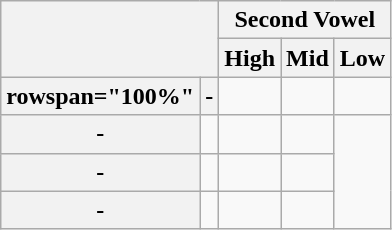<table class="wikitable">
<tr>
<th colspan="2" rowspan="2"></th>
<th colspan="100%">Second Vowel</th>
</tr>
<tr>
<th>High</th>
<th>Mid</th>
<th>Low</th>
</tr>
<tr>
<th>rowspan="100%" </th>
<th>-</th>
<td></td>
<td></td>
<td></td>
</tr>
<tr>
<th>-</th>
<td></td>
<td></td>
<td></td>
</tr>
<tr>
<th>-</th>
<td></td>
<td></td>
<td></td>
</tr>
<tr>
<th>-</th>
<td></td>
<td></td>
<td></td>
</tr>
</table>
